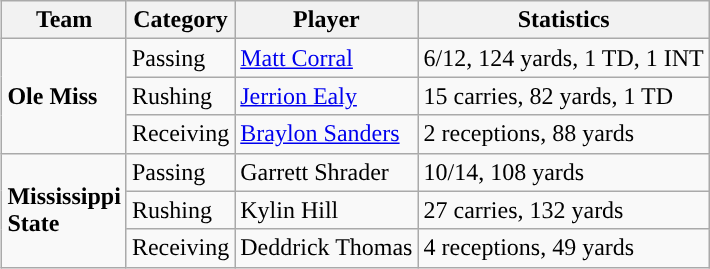<table class="wikitable" style="float: right;">
<tr>
<th>Team</th>
<th>Category</th>
<th>Player</th>
<th>Statistics</th>
</tr>
<tr>
<td rowspan=3><strong>Ole Miss</strong></td>
<td>Passing</td>
<td><a href='#'>Matt Corral</a></td>
<td>6/12, 124 yards, 1 TD, 1 INT</td>
</tr>
<tr>
<td>Rushing</td>
<td><a href='#'>Jerrion Ealy</a></td>
<td>15 carries, 82 yards, 1 TD</td>
</tr>
<tr>
<td>Receiving</td>
<td><a href='#'>Braylon Sanders</a></td>
<td>2 receptions, 88 yards</td>
</tr>
<tr>
<td rowspan=3><strong>Mississippi<br>State<br></strong></td>
<td>Passing</td>
<td>Garrett Shrader</td>
<td>10/14, 108 yards</td>
</tr>
<tr>
<td>Rushing</td>
<td>Kylin Hill</td>
<td>27 carries, 132 yards</td>
</tr>
<tr>
<td>Receiving</td>
<td>Deddrick Thomas</td>
<td>4 receptions, 49 yards</td>
</tr>
</table>
